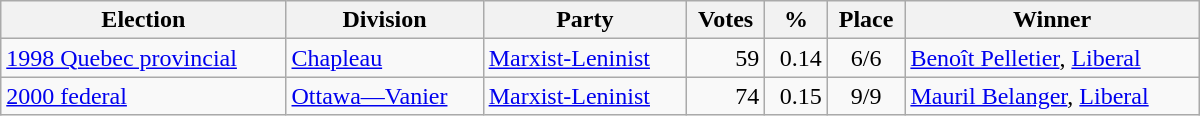<table class="wikitable" width="800">
<tr>
<th align="left">Election</th>
<th align="left">Division</th>
<th align="left">Party</th>
<th align="right">Votes</th>
<th align="right">%</th>
<th align="center">Place</th>
<th align="center">Winner</th>
</tr>
<tr>
<td align="left"><a href='#'>1998 Quebec provincial</a></td>
<td align="left"><a href='#'>Chapleau</a></td>
<td align="left"><a href='#'>Marxist-Leninist</a></td>
<td align="right">59</td>
<td align="right">0.14</td>
<td align="center">6/6</td>
<td align="left"><a href='#'>Benoît Pelletier</a>, <a href='#'>Liberal</a></td>
</tr>
<tr>
<td align="left"><a href='#'>2000 federal</a></td>
<td align="left"><a href='#'>Ottawa—Vanier</a></td>
<td align="left"><a href='#'>Marxist-Leninist</a></td>
<td align="right">74</td>
<td align="right">0.15</td>
<td align="center">9/9</td>
<td align="left"><a href='#'>Mauril Belanger</a>, <a href='#'>Liberal</a></td>
</tr>
</table>
